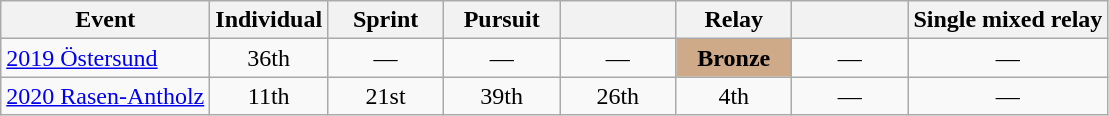<table class="wikitable" style="text-align: center;">
<tr ">
<th>Event</th>
<th style="width:70px;">Individual</th>
<th style="width:70px;">Sprint</th>
<th style="width:70px;">Pursuit</th>
<th style="width:70px;"></th>
<th style="width:70px;">Relay</th>
<th style="width:70px;"></th>
<th>Single mixed relay</th>
</tr>
<tr>
<td align=left> <a href='#'>2019 Östersund</a></td>
<td>36th</td>
<td>—</td>
<td>—</td>
<td>—</td>
<td style="background:#cfaa88;"><strong>Bronze</strong></td>
<td>—</td>
<td>—</td>
</tr>
<tr>
<td align=left> <a href='#'>2020 Rasen-Antholz</a></td>
<td>11th</td>
<td>21st</td>
<td>39th</td>
<td>26th</td>
<td>4th</td>
<td>—</td>
<td>—</td>
</tr>
</table>
